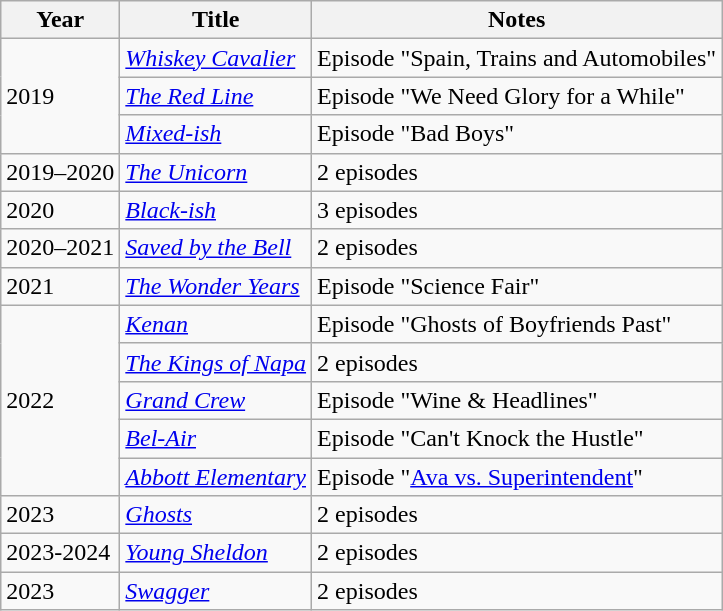<table class="wikitable">
<tr>
<th>Year</th>
<th>Title</th>
<th>Notes</th>
</tr>
<tr>
<td rowspan=3>2019</td>
<td><em><a href='#'>Whiskey Cavalier</a></em></td>
<td>Episode "Spain, Trains and Automobiles"</td>
</tr>
<tr>
<td><em><a href='#'>The Red Line</a></em></td>
<td>Episode "We Need Glory for a While"</td>
</tr>
<tr>
<td><em><a href='#'>Mixed-ish</a></em></td>
<td>Episode "Bad Boys"</td>
</tr>
<tr>
<td>2019–2020</td>
<td><em><a href='#'>The Unicorn</a></em></td>
<td>2 episodes</td>
</tr>
<tr>
<td>2020</td>
<td><em><a href='#'>Black-ish</a></em></td>
<td>3 episodes</td>
</tr>
<tr>
<td>2020–2021</td>
<td><em><a href='#'>Saved by the Bell</a></em></td>
<td>2 episodes</td>
</tr>
<tr>
<td>2021</td>
<td><em><a href='#'>The Wonder Years</a></em></td>
<td>Episode "Science Fair"</td>
</tr>
<tr>
<td rowspan=5>2022</td>
<td><em><a href='#'>Kenan</a></em></td>
<td>Episode "Ghosts of Boyfriends Past"</td>
</tr>
<tr>
<td><em><a href='#'>The Kings of Napa</a></em></td>
<td>2 episodes</td>
</tr>
<tr>
<td><em><a href='#'>Grand Crew</a></em></td>
<td>Episode "Wine & Headlines"</td>
</tr>
<tr>
<td><em><a href='#'>Bel-Air</a></em></td>
<td>Episode "Can't Knock the Hustle"</td>
</tr>
<tr>
<td><em><a href='#'>Abbott Elementary</a></em></td>
<td>Episode "<a href='#'>Ava vs. Superintendent</a>"</td>
</tr>
<tr>
<td>2023</td>
<td><em><a href='#'>Ghosts</a></em></td>
<td>2 episodes</td>
</tr>
<tr>
<td>2023-2024</td>
<td><em><a href='#'>Young Sheldon</a></em></td>
<td>2 episodes</td>
</tr>
<tr>
<td>2023</td>
<td><em><a href='#'>Swagger</a></em></td>
<td>2 episodes</td>
</tr>
</table>
